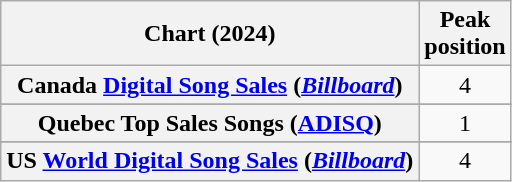<table class="wikitable sortable plainrowheaders" style="text-align:center">
<tr>
<th scope="col">Chart (2024)</th>
<th scope="col">Peak<br>position</th>
</tr>
<tr>
<th scope="row">Canada <a href='#'>Digital Song Sales</a> (<em><a href='#'>Billboard</a></em>)</th>
<td>4</td>
</tr>
<tr>
</tr>
<tr>
</tr>
<tr>
<th scope="row">Quebec Top Sales Songs (<a href='#'>ADISQ</a>)</th>
<td>1</td>
</tr>
<tr>
</tr>
<tr>
<th scope="row">US <a href='#'>World Digital Song Sales</a> (<em><a href='#'>Billboard</a></em>)</th>
<td>4</td>
</tr>
</table>
